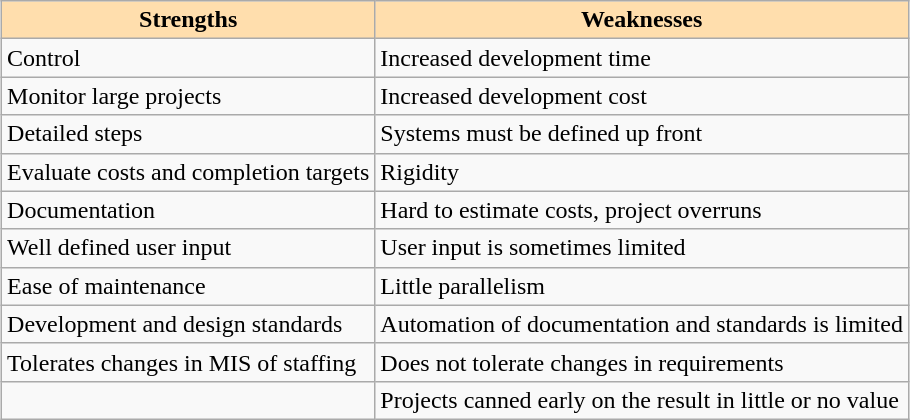<table class="wikitable" style="margin:auto;">
<tr>
<th style="background:#ffdead;">Strengths</th>
<th style="background:#ffdead;">Weaknesses</th>
</tr>
<tr>
<td>Control</td>
<td>Increased development time</td>
</tr>
<tr>
<td>Monitor large projects</td>
<td>Increased development cost</td>
</tr>
<tr>
<td>Detailed steps</td>
<td>Systems must be defined up front</td>
</tr>
<tr>
<td>Evaluate costs and completion targets</td>
<td>Rigidity</td>
</tr>
<tr>
<td>Documentation</td>
<td>Hard to estimate costs, project overruns</td>
</tr>
<tr>
<td>Well defined user input</td>
<td>User input is sometimes limited</td>
</tr>
<tr>
<td>Ease of maintenance</td>
<td>Little parallelism</td>
</tr>
<tr>
<td>Development and design standards</td>
<td>Automation of documentation and standards is limited</td>
</tr>
<tr>
<td>Tolerates changes in MIS of staffing</td>
<td>Does not tolerate changes in requirements</td>
</tr>
<tr>
<td></td>
<td>Projects canned early on the result in little or no value</td>
</tr>
</table>
